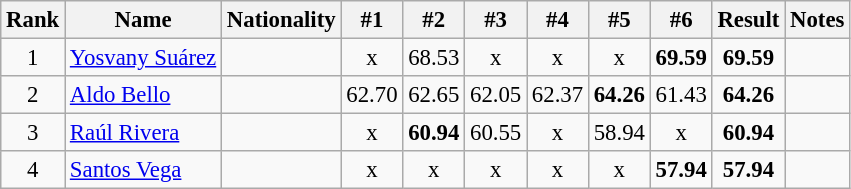<table class="wikitable sortable" style="text-align:center;font-size:95%">
<tr>
<th>Rank</th>
<th>Name</th>
<th>Nationality</th>
<th>#1</th>
<th>#2</th>
<th>#3</th>
<th>#4</th>
<th>#5</th>
<th>#6</th>
<th>Result</th>
<th>Notes</th>
</tr>
<tr>
<td>1</td>
<td align=left><a href='#'>Yosvany Suárez</a></td>
<td align=left></td>
<td>x</td>
<td>68.53</td>
<td>x</td>
<td>x</td>
<td>x</td>
<td><strong>69.59</strong></td>
<td><strong>69.59</strong></td>
<td></td>
</tr>
<tr>
<td>2</td>
<td align=left><a href='#'>Aldo Bello</a></td>
<td align=left></td>
<td>62.70</td>
<td>62.65</td>
<td>62.05</td>
<td>62.37</td>
<td><strong>64.26</strong></td>
<td>61.43</td>
<td><strong>64.26</strong></td>
<td></td>
</tr>
<tr>
<td>3</td>
<td align=left><a href='#'>Raúl Rivera</a></td>
<td align=left></td>
<td>x</td>
<td><strong>60.94</strong></td>
<td>60.55</td>
<td>x</td>
<td>58.94</td>
<td>x</td>
<td><strong>60.94</strong></td>
<td></td>
</tr>
<tr>
<td>4</td>
<td align=left><a href='#'>Santos Vega</a></td>
<td align=left></td>
<td>x</td>
<td>x</td>
<td>x</td>
<td>x</td>
<td>x</td>
<td><strong>57.94</strong></td>
<td><strong>57.94</strong></td>
<td></td>
</tr>
</table>
